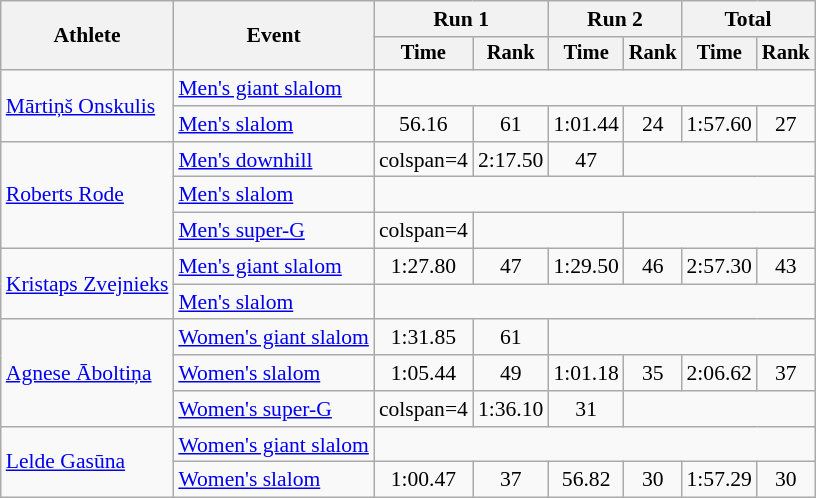<table class="wikitable" style="font-size:90%">
<tr>
<th rowspan=2>Athlete</th>
<th rowspan=2>Event</th>
<th colspan=2>Run 1</th>
<th colspan=2>Run 2</th>
<th colspan=2>Total</th>
</tr>
<tr style="font-size:95%">
<th>Time</th>
<th>Rank</th>
<th>Time</th>
<th>Rank</th>
<th>Time</th>
<th>Rank</th>
</tr>
<tr align=center>
<td align=left rowspan=2><a href='#'>Mārtiņš Onskulis</a></td>
<td align=left><a href='#'>Men's giant slalom</a></td>
<td colspan=6></td>
</tr>
<tr align=center>
<td align=left><a href='#'>Men's slalom</a></td>
<td>56.16</td>
<td>61</td>
<td>1:01.44</td>
<td>24</td>
<td>1:57.60</td>
<td>27</td>
</tr>
<tr align=center>
<td align=left rowspan=3><a href='#'>Roberts Rode</a></td>
<td align=left><a href='#'>Men's downhill</a></td>
<td>colspan=4 </td>
<td>2:17.50</td>
<td>47</td>
</tr>
<tr align=center>
<td align=left><a href='#'>Men's slalom</a></td>
<td colspan=6></td>
</tr>
<tr align=center>
<td align=left><a href='#'>Men's super-G</a></td>
<td>colspan=4 </td>
<td colspan=2></td>
</tr>
<tr align=center>
<td align=left rowspan=2><a href='#'>Kristaps Zvejnieks</a></td>
<td align=left><a href='#'>Men's giant slalom</a></td>
<td>1:27.80</td>
<td>47</td>
<td>1:29.50</td>
<td>46</td>
<td>2:57.30</td>
<td>43</td>
</tr>
<tr align=center>
<td align=left><a href='#'>Men's slalom</a></td>
<td colspan=6></td>
</tr>
<tr align=center>
<td align=left rowspan=3><a href='#'>Agnese Āboltiņa</a></td>
<td align=left><a href='#'>Women's giant slalom</a></td>
<td>1:31.85</td>
<td>61</td>
<td colspan=4></td>
</tr>
<tr align=center>
<td align=left><a href='#'>Women's slalom</a></td>
<td>1:05.44</td>
<td>49</td>
<td>1:01.18</td>
<td>35</td>
<td>2:06.62</td>
<td>37</td>
</tr>
<tr align=center>
<td align=left><a href='#'>Women's super-G</a></td>
<td>colspan=4 </td>
<td>1:36.10</td>
<td>31</td>
</tr>
<tr align=center>
<td align=left rowspan=2><a href='#'>Lelde Gasūna</a></td>
<td align=left><a href='#'>Women's giant slalom</a></td>
<td colspan=6></td>
</tr>
<tr align=center>
<td align=left><a href='#'>Women's slalom</a></td>
<td>1:00.47</td>
<td>37</td>
<td>56.82</td>
<td>30</td>
<td>1:57.29</td>
<td>30</td>
</tr>
</table>
